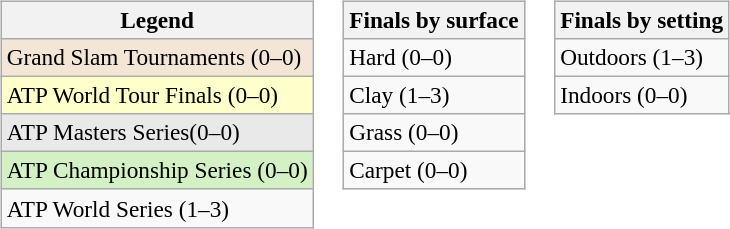<table>
<tr valign=top>
<td><br><table class=wikitable style=font-size:97%>
<tr>
<th>Legend</th>
</tr>
<tr style="background:#f3e6d7;">
<td>Grand Slam Tournaments (0–0)</td>
</tr>
<tr style="background:#ffc;">
<td>ATP World Tour Finals (0–0)</td>
</tr>
<tr style="background:#e9e9e9;">
<td>ATP Masters Series(0–0)</td>
</tr>
<tr style="background:#d4f1c5;">
<td>ATP Championship Series (0–0)</td>
</tr>
<tr>
<td>ATP World Series (1–3)</td>
</tr>
</table>
</td>
<td><br><table class=wikitable style=font-size:97%>
<tr>
<th>Finals by surface</th>
</tr>
<tr>
<td>Hard (0–0)</td>
</tr>
<tr>
<td>Clay (1–3)</td>
</tr>
<tr>
<td>Grass (0–0)</td>
</tr>
<tr>
<td>Carpet (0–0)</td>
</tr>
</table>
</td>
<td><br><table class=wikitable style=font-size:97%>
<tr>
<th>Finals by setting</th>
</tr>
<tr>
<td>Outdoors (1–3)</td>
</tr>
<tr>
<td>Indoors (0–0)</td>
</tr>
</table>
</td>
</tr>
</table>
